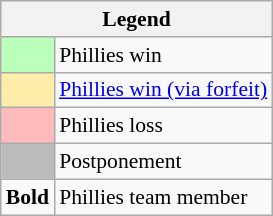<table class="wikitable" style="font-size:90%">
<tr>
<th colspan="2">Legend</th>
</tr>
<tr>
<td style="background:#bfb;"> </td>
<td>Phillies win</td>
</tr>
<tr>
<td style="background:#fea;"> </td>
<td><a href='#'>Phillies win (via forfeit)</a></td>
</tr>
<tr>
<td style="background:#fbb;"> </td>
<td>Phillies loss</td>
</tr>
<tr>
<td style="background:#bbb;"> </td>
<td>Postponement</td>
</tr>
<tr>
<td><strong>Bold</strong></td>
<td>Phillies team member</td>
</tr>
</table>
